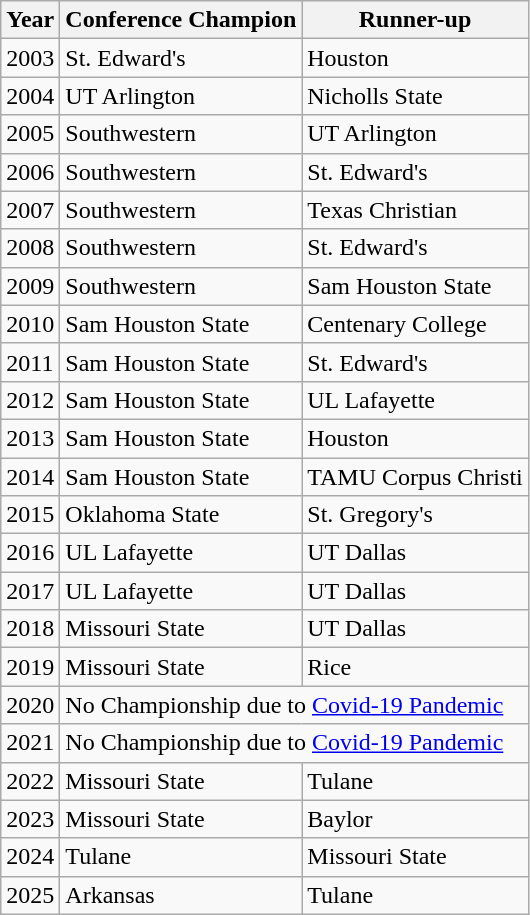<table class="wikitable">
<tr>
<th>Year</th>
<th>Conference Champion</th>
<th>Runner-up</th>
</tr>
<tr>
<td>2003</td>
<td>St. Edward's</td>
<td>Houston</td>
</tr>
<tr>
<td>2004</td>
<td>UT Arlington</td>
<td>Nicholls State</td>
</tr>
<tr>
<td>2005</td>
<td>Southwestern</td>
<td>UT Arlington</td>
</tr>
<tr>
<td>2006</td>
<td>Southwestern</td>
<td>St. Edward's</td>
</tr>
<tr>
<td>2007</td>
<td>Southwestern</td>
<td>Texas Christian</td>
</tr>
<tr>
<td>2008</td>
<td>Southwestern</td>
<td>St. Edward's</td>
</tr>
<tr>
<td>2009</td>
<td>Southwestern</td>
<td>Sam Houston State</td>
</tr>
<tr>
<td>2010</td>
<td>Sam Houston State</td>
<td>Centenary College</td>
</tr>
<tr>
<td>2011</td>
<td>Sam Houston State</td>
<td>St. Edward's</td>
</tr>
<tr>
<td>2012</td>
<td>Sam Houston State</td>
<td>UL Lafayette</td>
</tr>
<tr>
<td>2013</td>
<td>Sam Houston State</td>
<td>Houston</td>
</tr>
<tr>
<td>2014</td>
<td>Sam Houston State</td>
<td>TAMU Corpus Christi</td>
</tr>
<tr>
<td>2015</td>
<td>Oklahoma State</td>
<td>St. Gregory's</td>
</tr>
<tr>
<td>2016</td>
<td>UL Lafayette</td>
<td>UT Dallas</td>
</tr>
<tr>
<td>2017</td>
<td>UL Lafayette</td>
<td>UT Dallas</td>
</tr>
<tr>
<td>2018</td>
<td>Missouri State</td>
<td>UT Dallas</td>
</tr>
<tr>
<td>2019</td>
<td>Missouri State</td>
<td>Rice</td>
</tr>
<tr>
<td>2020</td>
<td colspan="2">No Championship due to <a href='#'>Covid-19 Pandemic</a></td>
</tr>
<tr>
<td>2021</td>
<td colspan="2">No Championship due to <a href='#'>Covid-19 Pandemic</a></td>
</tr>
<tr>
<td>2022</td>
<td>Missouri State</td>
<td>Tulane</td>
</tr>
<tr>
<td>2023</td>
<td>Missouri State</td>
<td>Baylor</td>
</tr>
<tr>
<td>2024</td>
<td>Tulane</td>
<td>Missouri State</td>
</tr>
<tr>
<td>2025</td>
<td>Arkansas</td>
<td>Tulane</td>
</tr>
</table>
